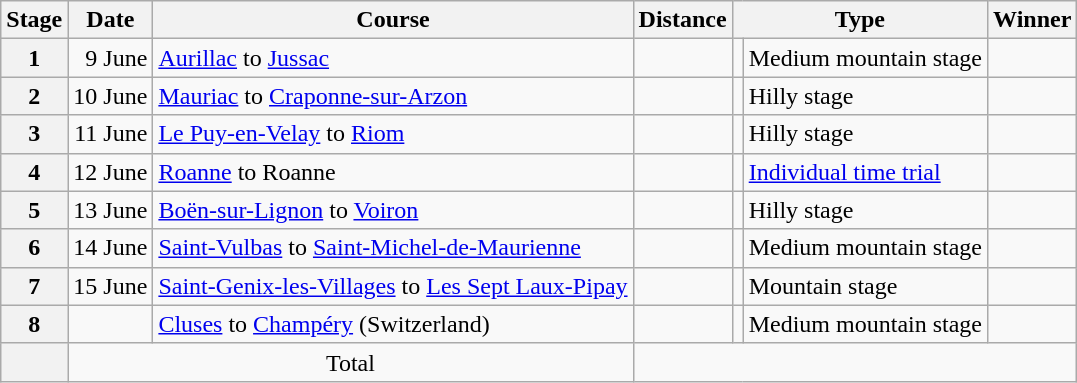<table class="wikitable">
<tr>
<th scope="col">Stage</th>
<th scope="col">Date</th>
<th scope="col">Course</th>
<th scope="col">Distance</th>
<th scope="col" colspan="2">Type</th>
<th scope="col">Winner</th>
</tr>
<tr>
<th scope="row">1</th>
<td style="text-align:right;">9 June</td>
<td><a href='#'>Aurillac</a> to <a href='#'>Jussac</a></td>
<td></td>
<td></td>
<td>Medium mountain stage</td>
<td></td>
</tr>
<tr>
<th scope="row">2</th>
<td style="text-align:right;">10 June</td>
<td><a href='#'>Mauriac</a> to <a href='#'>Craponne-sur-Arzon</a></td>
<td></td>
<td></td>
<td>Hilly stage</td>
<td></td>
</tr>
<tr>
<th scope="row">3</th>
<td style="text-align:right;">11 June</td>
<td><a href='#'>Le Puy-en-Velay</a> to <a href='#'>Riom</a></td>
<td></td>
<td></td>
<td>Hilly stage</td>
<td></td>
</tr>
<tr>
<th scope="row">4</th>
<td style="text-align:right;">12 June</td>
<td><a href='#'>Roanne</a> to Roanne</td>
<td></td>
<td></td>
<td><a href='#'>Individual time trial</a></td>
<td></td>
</tr>
<tr>
<th scope="row">5</th>
<td style="text-align:right;">13 June</td>
<td><a href='#'>Boën-sur-Lignon</a> to <a href='#'>Voiron</a></td>
<td></td>
<td></td>
<td>Hilly stage</td>
<td></td>
</tr>
<tr>
<th scope="row">6</th>
<td style="text-align:right;">14 June</td>
<td><a href='#'>Saint-Vulbas</a> to <a href='#'>Saint-Michel-de-Maurienne</a></td>
<td></td>
<td></td>
<td>Medium mountain stage</td>
<td></td>
</tr>
<tr>
<th scope="row">7</th>
<td style="text-align:right;">15 June</td>
<td><a href='#'>Saint-Genix-les-Villages</a> to <a href='#'>Les Sept Laux-Pipay</a></td>
<td></td>
<td></td>
<td>Mountain stage</td>
<td></td>
</tr>
<tr>
<th scope="row">8</th>
<td style="text-align:right;"></td>
<td><a href='#'>Cluses</a> to <a href='#'>Champéry</a> (Switzerland)</td>
<td></td>
<td></td>
<td>Medium mountain stage</td>
<td></td>
</tr>
<tr>
<th scope="row"></th>
<td colspan="2" style="text-align:center">Total</td>
<td colspan="4" style="text-align:center"></td>
</tr>
</table>
